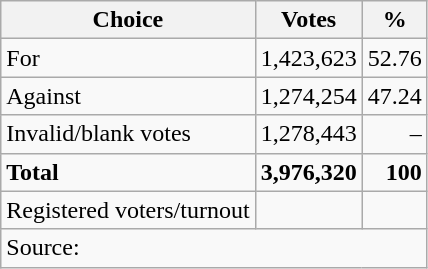<table class=wikitable style=text-align:right>
<tr>
<th>Choice</th>
<th>Votes</th>
<th>%</th>
</tr>
<tr>
<td align=left>For</td>
<td>1,423,623</td>
<td>52.76</td>
</tr>
<tr>
<td align=left>Against</td>
<td>1,274,254</td>
<td>47.24</td>
</tr>
<tr>
<td align=left>Invalid/blank votes</td>
<td>1,278,443</td>
<td>–</td>
</tr>
<tr>
<td align=left><strong>Total</strong></td>
<td><strong>3,976,320</strong></td>
<td><strong>100</strong></td>
</tr>
<tr>
<td align=left>Registered voters/turnout</td>
<td></td>
<td></td>
</tr>
<tr>
<td align=left colspan=3>Source: </td>
</tr>
</table>
